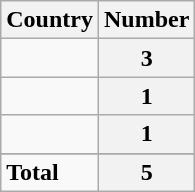<table class="wikitable centre sortable">
<tr>
<th>Country</th>
<th>Number</th>
</tr>
<tr>
<td></td>
<th>3</th>
</tr>
<tr>
<td></td>
<th>1</th>
</tr>
<tr>
<td></td>
<th>1</th>
</tr>
<tr>
</tr>
<tr class="sortbottom">
<td><strong>Total</strong></td>
<th>5</th>
</tr>
</table>
